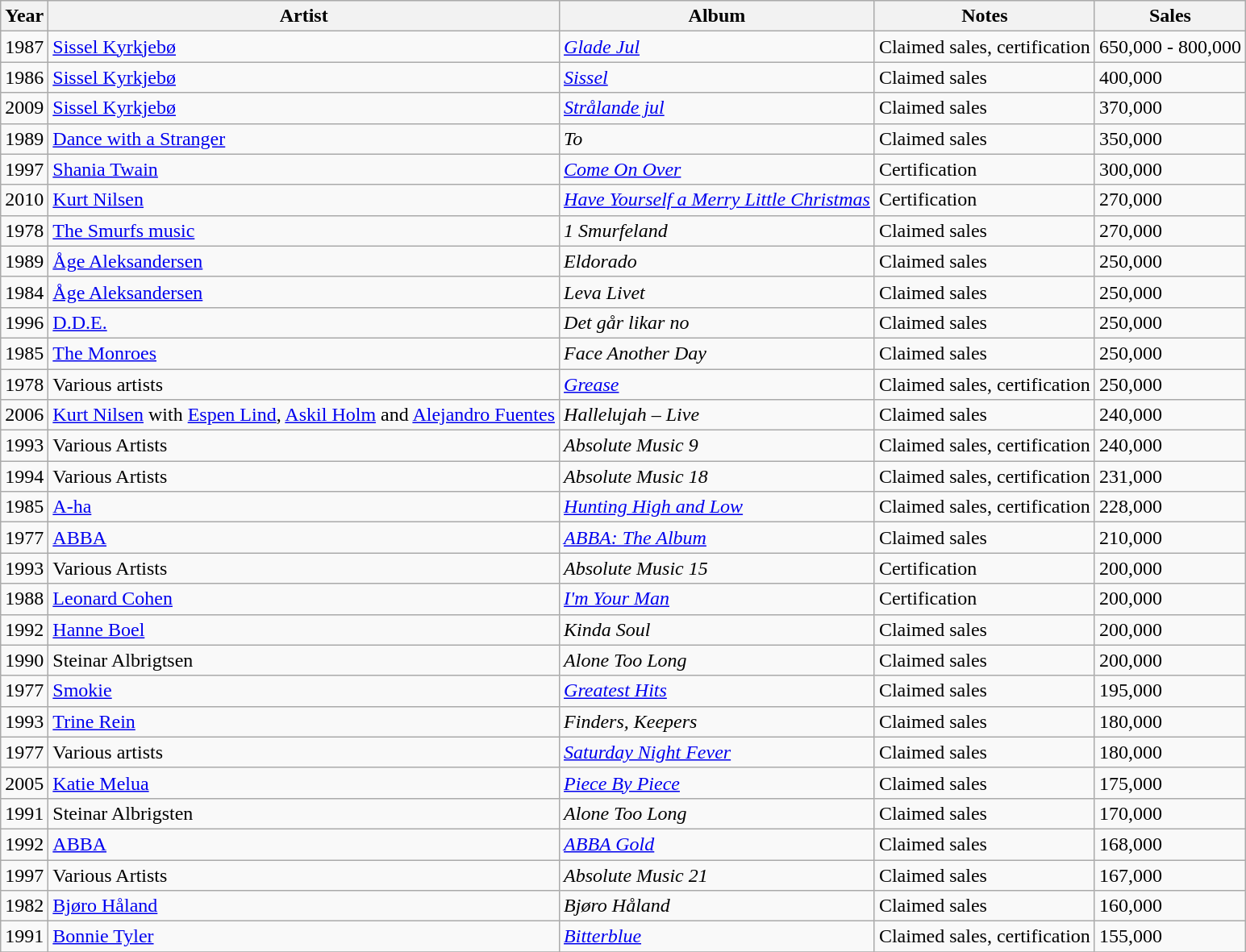<table class="wikitable">
<tr>
<th>Year</th>
<th>Artist</th>
<th>Album</th>
<th>Notes</th>
<th>Sales</th>
</tr>
<tr>
<td>1987</td>
<td><a href='#'>Sissel Kyrkjebø</a></td>
<td><em><a href='#'>Glade Jul</a></em></td>
<td>Claimed sales, certification</td>
<td>650,000 - 800,000</td>
</tr>
<tr>
<td>1986</td>
<td><a href='#'>Sissel Kyrkjebø</a></td>
<td><a href='#'><em>Sissel</em></a></td>
<td>Claimed sales</td>
<td>400,000</td>
</tr>
<tr>
<td>2009</td>
<td><a href='#'>Sissel Kyrkjebø</a></td>
<td><em><a href='#'>Strålande jul</a></em></td>
<td>Claimed sales</td>
<td>370,000</td>
</tr>
<tr>
<td>1989</td>
<td><a href='#'>Dance with a Stranger</a></td>
<td><em>To</em></td>
<td>Claimed sales</td>
<td>350,000</td>
</tr>
<tr>
<td>1997</td>
<td><a href='#'>Shania Twain</a></td>
<td><em><a href='#'>Come On Over</a></em></td>
<td>Certification</td>
<td>300,000</td>
</tr>
<tr>
<td>2010</td>
<td><a href='#'>Kurt Nilsen</a></td>
<td><em><a href='#'>Have Yourself a Merry Little Christmas</a></em></td>
<td>Certification</td>
<td>270,000</td>
</tr>
<tr>
<td>1978</td>
<td><a href='#'>The Smurfs music</a></td>
<td><em>1 Smurfeland</em></td>
<td>Claimed sales</td>
<td>270,000</td>
</tr>
<tr>
<td>1989</td>
<td><a href='#'>Åge Aleksandersen</a></td>
<td><em>Eldorado</em></td>
<td>Claimed sales</td>
<td>250,000</td>
</tr>
<tr>
<td>1984</td>
<td><a href='#'>Åge Aleksandersen</a></td>
<td><em>Leva Livet</em></td>
<td>Claimed sales</td>
<td>250,000</td>
</tr>
<tr>
<td>1996</td>
<td><a href='#'>D.D.E.</a></td>
<td><em>Det går likar no</em></td>
<td>Claimed sales</td>
<td>250,000</td>
</tr>
<tr>
<td>1985</td>
<td><a href='#'>The Monroes</a></td>
<td><em>Face Another Day</em></td>
<td>Claimed sales</td>
<td>250,000</td>
</tr>
<tr>
<td>1978</td>
<td>Various artists</td>
<td><a href='#'><em>Grease</em></a></td>
<td>Claimed sales, certification</td>
<td>250,000</td>
</tr>
<tr>
<td>2006</td>
<td><a href='#'>Kurt Nilsen</a> with <a href='#'>Espen Lind</a>, <a href='#'>Askil Holm</a> and <a href='#'>Alejandro Fuentes</a></td>
<td><em>Hallelujah – Live</em></td>
<td>Claimed sales</td>
<td>240,000</td>
</tr>
<tr>
<td>1993</td>
<td>Various Artists</td>
<td><em>Absolute Music 9</em></td>
<td>Claimed sales, certification</td>
<td>240,000</td>
</tr>
<tr>
<td>1994</td>
<td>Various Artists</td>
<td><em>Absolute Music 18</em></td>
<td>Claimed sales, certification</td>
<td>231,000</td>
</tr>
<tr>
<td>1985</td>
<td><a href='#'>A-ha</a></td>
<td><em><a href='#'>Hunting High and Low</a></em></td>
<td>Claimed sales, certification</td>
<td>228,000</td>
</tr>
<tr>
<td>1977</td>
<td><a href='#'>ABBA</a></td>
<td><em><a href='#'>ABBA: The Album</a></em></td>
<td>Claimed sales</td>
<td>210,000</td>
</tr>
<tr>
<td>1993</td>
<td>Various Artists</td>
<td><em>Absolute Music 15</em></td>
<td>Certification</td>
<td>200,000</td>
</tr>
<tr>
<td>1988</td>
<td><a href='#'>Leonard Cohen</a></td>
<td><em><a href='#'>I'm Your Man</a></em></td>
<td>Certification</td>
<td>200,000</td>
</tr>
<tr>
<td>1992</td>
<td><a href='#'>Hanne Boel</a></td>
<td><em>Kinda Soul</em></td>
<td>Claimed sales</td>
<td>200,000</td>
</tr>
<tr>
<td>1990</td>
<td>Steinar Albrigtsen</td>
<td><em>Alone Too Long</em></td>
<td>Claimed sales</td>
<td>200,000</td>
</tr>
<tr>
<td>1977</td>
<td><a href='#'>Smokie</a></td>
<td><em><a href='#'>Greatest Hits</a></em></td>
<td>Claimed sales</td>
<td>195,000</td>
</tr>
<tr>
<td>1993</td>
<td><a href='#'>Trine Rein</a></td>
<td><em>Finders, Keepers</em></td>
<td>Claimed sales</td>
<td>180,000</td>
</tr>
<tr>
<td>1977</td>
<td>Various artists</td>
<td><em><a href='#'>Saturday Night Fever</a></em></td>
<td>Claimed sales</td>
<td>180,000</td>
</tr>
<tr>
<td>2005</td>
<td><a href='#'>Katie Melua</a></td>
<td><em><a href='#'>Piece By Piece</a></em></td>
<td>Claimed sales</td>
<td>175,000</td>
</tr>
<tr>
<td>1991</td>
<td>Steinar Albrigsten</td>
<td><em>Alone Too Long</em></td>
<td>Claimed sales</td>
<td>170,000</td>
</tr>
<tr>
<td>1992</td>
<td><a href='#'>ABBA</a></td>
<td><em><a href='#'>ABBA Gold</a></em></td>
<td>Claimed sales</td>
<td>168,000</td>
</tr>
<tr>
<td>1997</td>
<td>Various Artists</td>
<td><em>Absolute Music 21</em></td>
<td>Claimed sales</td>
<td>167,000</td>
</tr>
<tr>
<td>1982</td>
<td><a href='#'>Bjøro Håland</a></td>
<td><em>Bjøro Håland</em></td>
<td>Claimed sales</td>
<td>160,000</td>
</tr>
<tr>
<td>1991</td>
<td><a href='#'>Bonnie Tyler</a></td>
<td><em><a href='#'>Bitterblue</a></em></td>
<td>Claimed sales, certification</td>
<td>155,000</td>
</tr>
<tr>
</tr>
</table>
